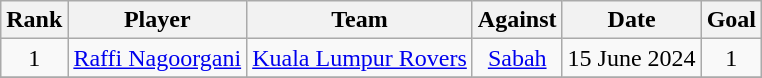<table class="wikitable" style="text-align:center">
<tr>
<th>Rank</th>
<th>Player</th>
<th>Team</th>
<th>Against</th>
<th>Date</th>
<th>Goal</th>
</tr>
<tr>
<td>1</td>
<td> <a href='#'>Raffi Nagoorgani</a></td>
<td><a href='#'>Kuala Lumpur Rovers</a></td>
<td><a href='#'>Sabah</a></td>
<td>15 June 2024</td>
<td>1</td>
</tr>
<tr>
</tr>
</table>
